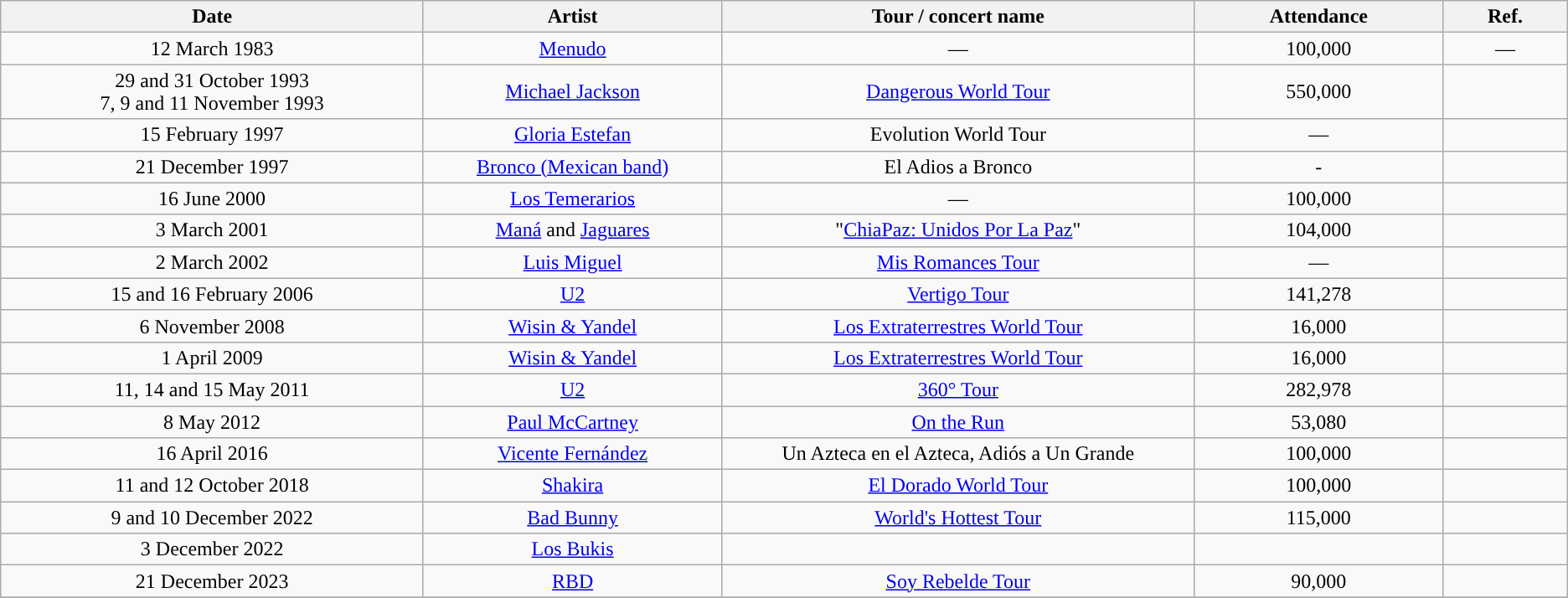<table class="wikitable" style="text-align:center;">
<tr>
<th width=17% style="text-align:center;">Date</th>
<th width=12% style="text-align:center;">Artist</th>
<th width=19% style="text-align:center;">Tour / concert name</th>
<th width=10% style="text-align:center;">Attendance</th>
<th width=5% style="text-align:center;">Ref.</th>
</tr>
<tr>
<td>12 March 1983</td>
<td><a href='#'>Menudo</a></td>
<td>—</td>
<td>100,000</td>
<td>—</td>
</tr>
<tr>
<td>29 and 31 October 1993<br> 7, 9 and 11 November 1993</td>
<td><a href='#'>Michael Jackson</a></td>
<td><a href='#'>Dangerous World Tour</a></td>
<td>550,000</td>
<td></td>
</tr>
<tr>
<td>15 February 1997</td>
<td><a href='#'>Gloria Estefan</a></td>
<td>Evolution World Tour</td>
<td>—</td>
<td></td>
</tr>
<tr>
<td>21 December 1997</td>
<td><a href='#'>Bronco (Mexican band)</a></td>
<td>El Adios a Bronco</td>
<td>-</td>
<td></td>
</tr>
<tr>
<td>16 June 2000</td>
<td><a href='#'>Los Temerarios</a></td>
<td>—</td>
<td>100,000</td>
<td></td>
</tr>
<tr>
<td>3 March 2001</td>
<td><a href='#'>Maná</a> and <a href='#'>Jaguares</a></td>
<td>"<a href='#'>ChiaPaz: Unidos Por La Paz</a>"</td>
<td>104,000</td>
<td></td>
</tr>
<tr>
<td>2 March 2002</td>
<td><a href='#'>Luis Miguel</a></td>
<td><a href='#'>Mis Romances Tour</a></td>
<td>—</td>
<td></td>
</tr>
<tr>
<td>15 and 16 February 2006</td>
<td><a href='#'>U2</a></td>
<td><a href='#'>Vertigo Tour</a></td>
<td>141,278</td>
<td></td>
</tr>
<tr>
<td>6 November 2008</td>
<td><a href='#'>Wisin & Yandel</a></td>
<td><a href='#'>Los Extraterrestres World Tour</a></td>
<td>16,000</td>
<td></td>
</tr>
<tr>
<td>1 April 2009</td>
<td><a href='#'>Wisin & Yandel</a></td>
<td><a href='#'>Los Extraterrestres World Tour</a></td>
<td>16,000</td>
<td></td>
</tr>
<tr>
<td>11, 14 and 15 May 2011</td>
<td><a href='#'>U2</a></td>
<td><a href='#'>360° Tour</a></td>
<td>282,978</td>
<td></td>
</tr>
<tr>
<td>8 May 2012</td>
<td><a href='#'>Paul McCartney</a></td>
<td><a href='#'>On the Run</a></td>
<td>53,080</td>
<td></td>
</tr>
<tr>
<td>16 April 2016</td>
<td><a href='#'>Vicente Fernández</a></td>
<td>Un Azteca en el Azteca, Adiós a Un Grande</td>
<td>100,000</td>
<td></td>
</tr>
<tr>
<td>11 and 12 October 2018</td>
<td><a href='#'>Shakira</a></td>
<td><a href='#'>El Dorado World Tour</a></td>
<td>100,000</td>
<td></td>
</tr>
<tr>
<td>9 and 10 December 2022</td>
<td><a href='#'>Bad Bunny</a></td>
<td><a href='#'>World's Hottest Tour</a></td>
<td>115,000</td>
<td></td>
</tr>
<tr>
<td>3 December 2022</td>
<td><a href='#'>Los Bukis</a></td>
<td></td>
<td></td>
<td></td>
</tr>
<tr>
<td>21 December 2023</td>
<td><a href='#'>RBD</a></td>
<td><a href='#'>Soy Rebelde Tour</a></td>
<td>90,000</td>
<td></td>
</tr>
<tr>
</tr>
</table>
